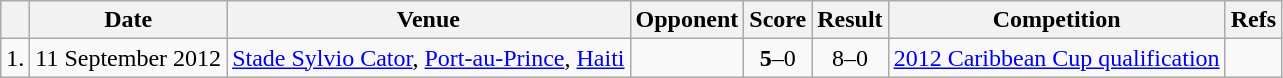<table class="wikitable">
<tr>
<th></th>
<th>Date</th>
<th>Venue</th>
<th>Opponent</th>
<th>Score</th>
<th>Result</th>
<th>Competition</th>
<th>Refs</th>
</tr>
<tr>
<td align="center">1.</td>
<td>11 September 2012</td>
<td><a href='#'>Stade Sylvio Cator</a>, <a href='#'>Port-au-Prince</a>, <a href='#'>Haiti</a></td>
<td></td>
<td align="center"><strong>5</strong>–0</td>
<td align="center">8–0</td>
<td><a href='#'>2012 Caribbean Cup qualification</a></td>
<td></td>
</tr>
</table>
